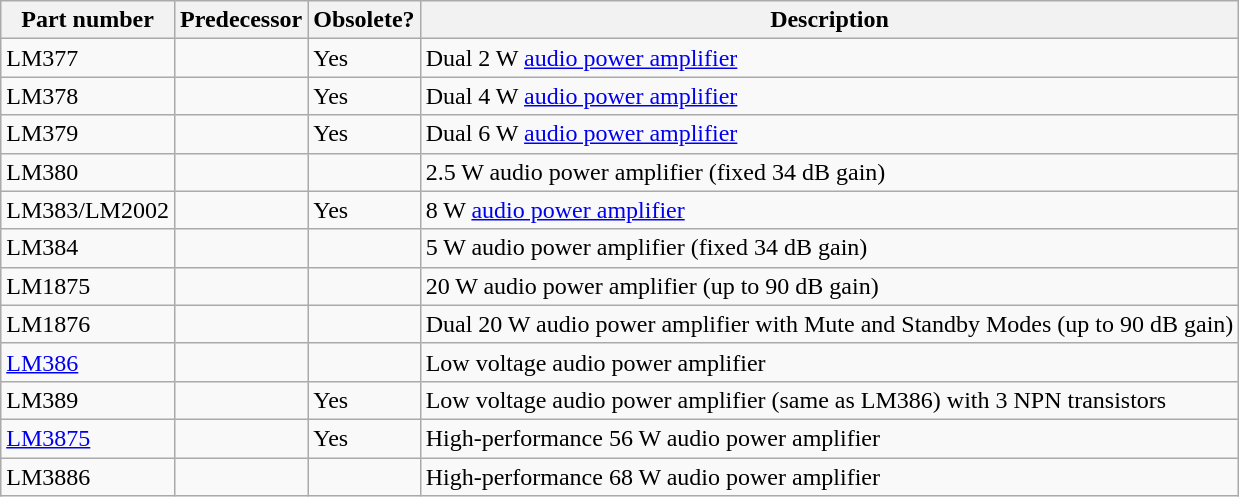<table class="wikitable">
<tr>
<th>Part number</th>
<th>Predecessor</th>
<th>Obsolete?</th>
<th>Description</th>
</tr>
<tr>
<td> LM377</td>
<td></td>
<td> Yes</td>
<td> Dual 2 W <a href='#'>audio power amplifier</a></td>
</tr>
<tr>
<td> LM378</td>
<td></td>
<td> Yes</td>
<td> Dual 4 W <a href='#'>audio power amplifier</a></td>
</tr>
<tr>
<td> LM379</td>
<td></td>
<td> Yes</td>
<td> Dual 6 W <a href='#'>audio power amplifier</a></td>
</tr>
<tr>
<td> LM380</td>
<td></td>
<td></td>
<td> 2.5 W audio power amplifier (fixed 34 dB gain)</td>
</tr>
<tr>
<td> LM383/LM2002</td>
<td></td>
<td> Yes</td>
<td> 8 W <a href='#'>audio power amplifier</a></td>
</tr>
<tr>
<td> LM384</td>
<td></td>
<td></td>
<td> 5 W audio power amplifier (fixed 34 dB gain)</td>
</tr>
<tr>
<td> LM1875</td>
<td></td>
<td></td>
<td> 20 W audio power amplifier (up to 90 dB gain)</td>
</tr>
<tr>
<td> LM1876</td>
<td></td>
<td></td>
<td> Dual 20 W audio power amplifier with Mute and Standby Modes (up to 90 dB gain)</td>
</tr>
<tr>
<td> <a href='#'>LM386</a></td>
<td></td>
<td></td>
<td> Low voltage audio power amplifier</td>
</tr>
<tr>
<td> LM389</td>
<td></td>
<td> Yes</td>
<td> Low voltage audio power amplifier (same as LM386) with 3 NPN transistors</td>
</tr>
<tr>
<td> <a href='#'>LM3875</a></td>
<td></td>
<td> Yes</td>
<td> High-performance 56 W audio power amplifier</td>
</tr>
<tr>
<td> LM3886</td>
<td></td>
<td></td>
<td> High-performance 68 W audio power amplifier</td>
</tr>
</table>
